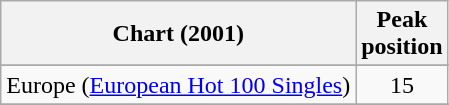<table class="wikitable sortable">
<tr>
<th>Chart (2001)</th>
<th>Peak<br>position</th>
</tr>
<tr>
</tr>
<tr>
</tr>
<tr>
</tr>
<tr>
</tr>
<tr>
<td>Europe (<a href='#'>European Hot 100 Singles</a>)</td>
<td style="text-align:center;">15</td>
</tr>
<tr>
</tr>
<tr>
</tr>
<tr>
</tr>
<tr>
</tr>
<tr>
</tr>
<tr>
</tr>
<tr>
</tr>
<tr>
</tr>
<tr>
</tr>
<tr>
</tr>
<tr>
</tr>
<tr>
</tr>
<tr>
</tr>
</table>
